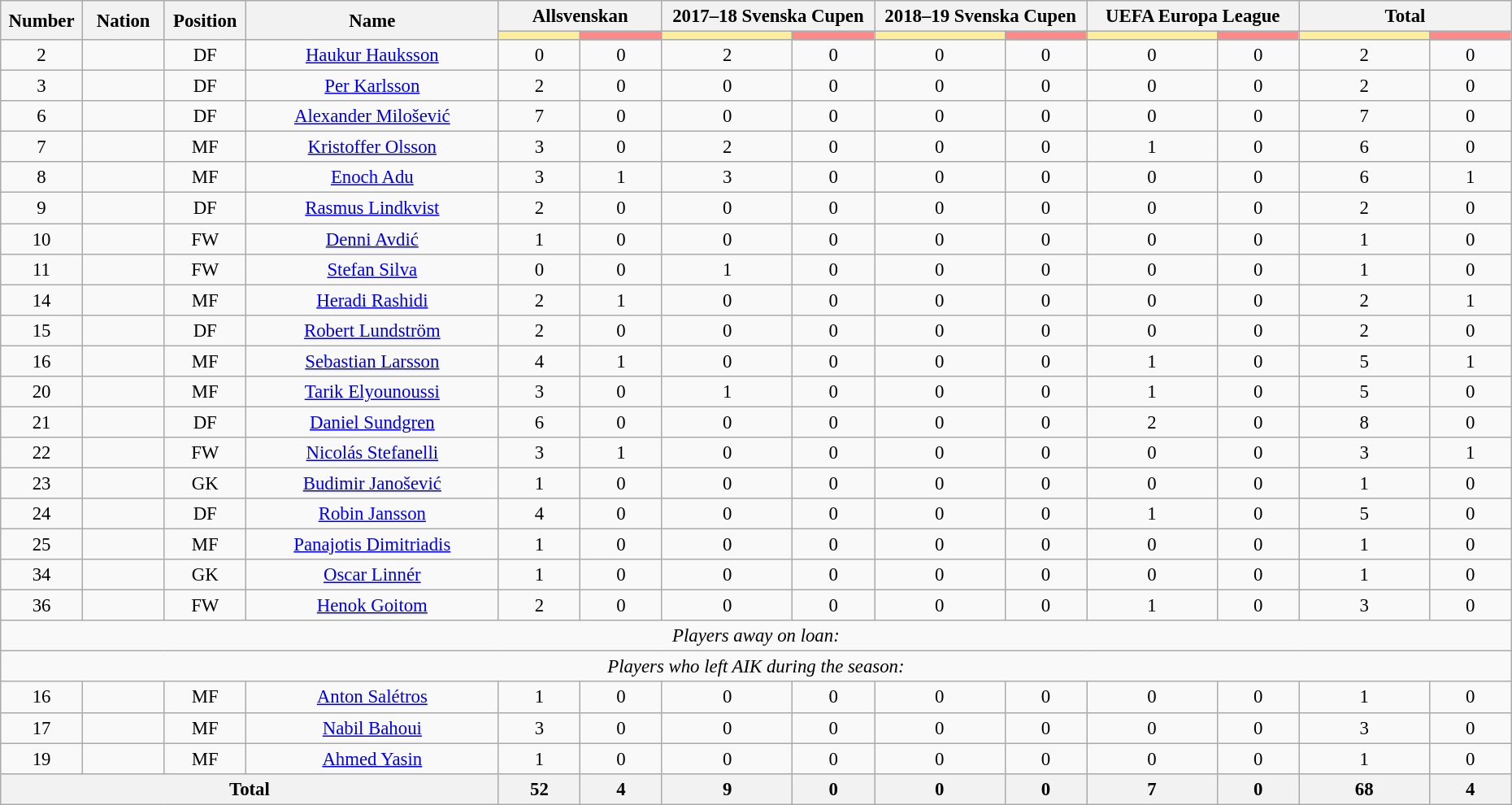<table class="wikitable" style="font-size: 95%; text-align: center;">
<tr>
<th rowspan=2 width=60>Number</th>
<th rowspan=2 width=60>Nation</th>
<th rowspan=2 width=60>Position</th>
<th rowspan=2 width=200>Name</th>
<th colspan=2>Allsvenskan</th>
<th colspan=2>2017–18 Svenska Cupen</th>
<th colspan=2>2018–19 Svenska Cupen</th>
<th colspan=2>UEFA Europa League</th>
<th colspan=2>Total</th>
</tr>
<tr>
<th style="width:60px; background:#fe9;"></th>
<th style="width:60px; background:#ff8888;"></th>
<th style="width:100px; background:#fe9;"></th>
<th style="width:60px; background:#ff8888;"></th>
<th style="width:100px; background:#fe9;"></th>
<th style="width:60px; background:#ff8888;"></th>
<th style="width:100px; background:#fe9;"></th>
<th style="width:60px; background:#ff8888;"></th>
<th style="width:100px; background:#fe9;"></th>
<th style="width:60px; background:#ff8888;"></th>
</tr>
<tr>
<td>2</td>
<td></td>
<td>DF</td>
<td><a href='#'>Haukur Hauksson</a></td>
<td>0</td>
<td>0</td>
<td>2</td>
<td>0</td>
<td>0</td>
<td>0</td>
<td>0</td>
<td>0</td>
<td>2</td>
<td>0</td>
</tr>
<tr>
<td>3</td>
<td></td>
<td>DF</td>
<td><a href='#'>Per Karlsson</a></td>
<td>2</td>
<td>0</td>
<td>0</td>
<td>0</td>
<td>0</td>
<td>0</td>
<td>0</td>
<td>0</td>
<td>2</td>
<td>0</td>
</tr>
<tr>
<td>6</td>
<td></td>
<td>DF</td>
<td><a href='#'>Alexander Milošević</a></td>
<td>7</td>
<td>0</td>
<td>0</td>
<td>0</td>
<td>0</td>
<td>0</td>
<td>0</td>
<td>0</td>
<td>7</td>
<td>0</td>
</tr>
<tr>
<td>7</td>
<td></td>
<td>MF</td>
<td><a href='#'>Kristoffer Olsson</a></td>
<td>3</td>
<td>0</td>
<td>2</td>
<td>0</td>
<td>0</td>
<td>0</td>
<td>1</td>
<td>0</td>
<td>6</td>
<td>0</td>
</tr>
<tr>
<td>8</td>
<td></td>
<td>MF</td>
<td><a href='#'>Enoch Adu</a></td>
<td>3</td>
<td>1</td>
<td>3</td>
<td>0</td>
<td>0</td>
<td>0</td>
<td>0</td>
<td>0</td>
<td>6</td>
<td>1</td>
</tr>
<tr>
<td>9</td>
<td></td>
<td>DF</td>
<td><a href='#'>Rasmus Lindkvist</a></td>
<td>2</td>
<td>0</td>
<td>0</td>
<td>0</td>
<td>0</td>
<td>0</td>
<td>0</td>
<td>0</td>
<td>2</td>
<td>0</td>
</tr>
<tr>
<td>10</td>
<td></td>
<td>FW</td>
<td><a href='#'>Denni Avdić</a></td>
<td>1</td>
<td>0</td>
<td>0</td>
<td>0</td>
<td>0</td>
<td>0</td>
<td>0</td>
<td>0</td>
<td>1</td>
<td>0</td>
</tr>
<tr>
<td>11</td>
<td></td>
<td>FW</td>
<td><a href='#'>Stefan Silva</a></td>
<td>0</td>
<td>0</td>
<td>1</td>
<td>0</td>
<td>0</td>
<td>0</td>
<td>0</td>
<td>0</td>
<td>1</td>
<td>0</td>
</tr>
<tr>
<td>14</td>
<td></td>
<td>MF</td>
<td><a href='#'>Heradi Rashidi</a></td>
<td>2</td>
<td>1</td>
<td>0</td>
<td>0</td>
<td>0</td>
<td>0</td>
<td>0</td>
<td>0</td>
<td>2</td>
<td>1</td>
</tr>
<tr>
<td>15</td>
<td></td>
<td>DF</td>
<td><a href='#'>Robert Lundström</a></td>
<td>2</td>
<td>0</td>
<td>0</td>
<td>0</td>
<td>0</td>
<td>0</td>
<td>0</td>
<td>0</td>
<td>2</td>
<td>0</td>
</tr>
<tr>
<td>16</td>
<td></td>
<td>MF</td>
<td><a href='#'>Sebastian Larsson</a></td>
<td>4</td>
<td>1</td>
<td>0</td>
<td>0</td>
<td>0</td>
<td>0</td>
<td>1</td>
<td>0</td>
<td>5</td>
<td>1</td>
</tr>
<tr>
<td>20</td>
<td></td>
<td>MF</td>
<td><a href='#'>Tarik Elyounoussi</a></td>
<td>3</td>
<td>0</td>
<td>1</td>
<td>0</td>
<td>0</td>
<td>0</td>
<td>1</td>
<td>0</td>
<td>5</td>
<td>0</td>
</tr>
<tr>
<td>21</td>
<td></td>
<td>DF</td>
<td><a href='#'>Daniel Sundgren</a></td>
<td>6</td>
<td>0</td>
<td>0</td>
<td>0</td>
<td>0</td>
<td>0</td>
<td>2</td>
<td>0</td>
<td>8</td>
<td>0</td>
</tr>
<tr>
<td>22</td>
<td></td>
<td>FW</td>
<td><a href='#'>Nicolás Stefanelli</a></td>
<td>3</td>
<td>1</td>
<td>0</td>
<td>0</td>
<td>0</td>
<td>0</td>
<td>0</td>
<td>0</td>
<td>3</td>
<td>1</td>
</tr>
<tr>
<td>23</td>
<td></td>
<td>GK</td>
<td><a href='#'>Budimir Janošević</a></td>
<td>1</td>
<td>0</td>
<td>0</td>
<td>0</td>
<td>0</td>
<td>0</td>
<td>0</td>
<td>0</td>
<td>1</td>
<td>0</td>
</tr>
<tr>
<td>24</td>
<td></td>
<td>DF</td>
<td><a href='#'>Robin Jansson</a></td>
<td>4</td>
<td>0</td>
<td>0</td>
<td>0</td>
<td>0</td>
<td>0</td>
<td>1</td>
<td>0</td>
<td>5</td>
<td>0</td>
</tr>
<tr>
<td>25</td>
<td></td>
<td>MF</td>
<td><a href='#'>Panajotis Dimitriadis</a></td>
<td>1</td>
<td>0</td>
<td>0</td>
<td>0</td>
<td>0</td>
<td>0</td>
<td>0</td>
<td>0</td>
<td>1</td>
<td>0</td>
</tr>
<tr>
<td>34</td>
<td></td>
<td>GK</td>
<td><a href='#'>Oscar Linnér</a></td>
<td>1</td>
<td>0</td>
<td>0</td>
<td>0</td>
<td>0</td>
<td>0</td>
<td>0</td>
<td>0</td>
<td>1</td>
<td>0</td>
</tr>
<tr>
<td>36</td>
<td></td>
<td>FW</td>
<td><a href='#'>Henok Goitom</a></td>
<td>2</td>
<td>0</td>
<td>0</td>
<td>0</td>
<td>0</td>
<td>0</td>
<td>1</td>
<td>0</td>
<td>3</td>
<td>0</td>
</tr>
<tr>
<td colspan="15"><em>Players away on loan:</em></td>
</tr>
<tr>
<td colspan="15"><em>Players who left AIK during the season:</em></td>
</tr>
<tr>
<td>16</td>
<td></td>
<td>MF</td>
<td><a href='#'>Anton Salétros</a></td>
<td>1</td>
<td>0</td>
<td>0</td>
<td>0</td>
<td>0</td>
<td>0</td>
<td>0</td>
<td>0</td>
<td>1</td>
<td>0</td>
</tr>
<tr>
<td>17</td>
<td></td>
<td>MF</td>
<td><a href='#'>Nabil Bahoui</a></td>
<td>3</td>
<td>0</td>
<td>0</td>
<td>0</td>
<td>0</td>
<td>0</td>
<td>0</td>
<td>0</td>
<td>3</td>
<td>0</td>
</tr>
<tr>
<td>19</td>
<td></td>
<td>MF</td>
<td><a href='#'>Ahmed Yasin</a></td>
<td>1</td>
<td>0</td>
<td>0</td>
<td>0</td>
<td>0</td>
<td>0</td>
<td>0</td>
<td>0</td>
<td>1</td>
<td>0</td>
</tr>
<tr>
<th colspan=4>Total</th>
<th>52</th>
<th>4</th>
<th>9</th>
<th>0</th>
<th>0</th>
<th>0</th>
<th>7</th>
<th>0</th>
<th>68</th>
<th>4</th>
</tr>
</table>
